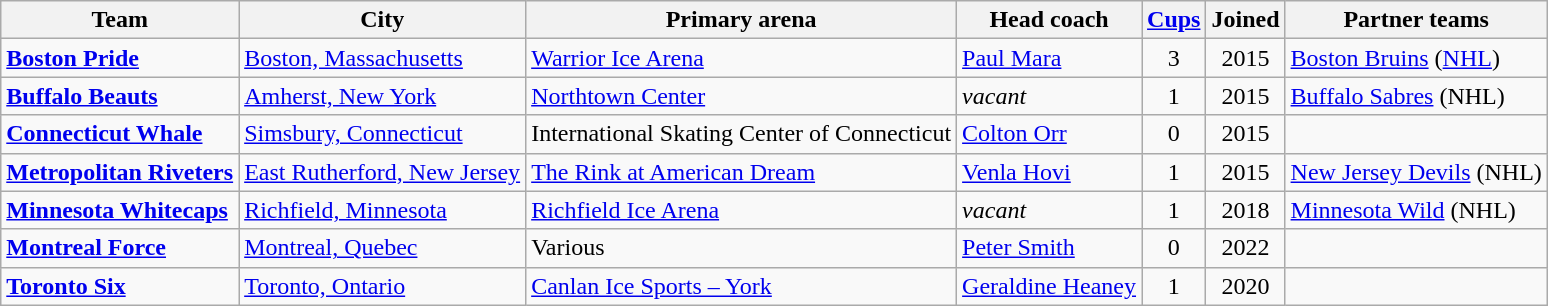<table class="wikitable">
<tr>
<th>Team</th>
<th>City</th>
<th>Primary arena</th>
<th>Head coach</th>
<th><a href='#'>Cups</a></th>
<th>Joined</th>
<th>Partner teams</th>
</tr>
<tr>
<td><strong><a href='#'>Boston Pride</a></strong></td>
<td><a href='#'>Boston, Massachusetts</a></td>
<td><a href='#'>Warrior Ice Arena</a></td>
<td><a href='#'>Paul Mara</a></td>
<td align=center>3</td>
<td align=center>2015</td>
<td><a href='#'>Boston Bruins</a> (<a href='#'>NHL</a>)</td>
</tr>
<tr>
<td><strong><a href='#'>Buffalo Beauts</a></strong></td>
<td><a href='#'>Amherst, New York</a></td>
<td><a href='#'>Northtown Center</a></td>
<td><em>vacant</em></td>
<td align=center>1</td>
<td align=center>2015</td>
<td><a href='#'>Buffalo Sabres</a> (NHL)</td>
</tr>
<tr>
<td><strong><a href='#'>Connecticut Whale</a></strong></td>
<td><a href='#'>Simsbury, Connecticut</a></td>
<td>International Skating Center of Connecticut</td>
<td><a href='#'>Colton Orr</a></td>
<td align=center>0</td>
<td align=center>2015</td>
<td></td>
</tr>
<tr>
<td><strong><a href='#'>Metropolitan Riveters</a></strong></td>
<td><a href='#'>East Rutherford, New Jersey</a></td>
<td><a href='#'>The Rink at American Dream</a></td>
<td><a href='#'>Venla Hovi</a></td>
<td align=center>1</td>
<td align=center>2015</td>
<td><a href='#'>New Jersey Devils</a> (NHL)</td>
</tr>
<tr>
<td><strong><a href='#'>Minnesota Whitecaps</a></strong></td>
<td><a href='#'>Richfield, Minnesota</a></td>
<td><a href='#'>Richfield Ice Arena</a></td>
<td><em>vacant</em></td>
<td align=center>1</td>
<td align=center>2018</td>
<td><a href='#'>Minnesota Wild</a> (NHL)</td>
</tr>
<tr>
<td><strong><a href='#'>Montreal Force</a></strong></td>
<td><a href='#'>Montreal, Quebec</a></td>
<td>Various</td>
<td><a href='#'>Peter Smith</a></td>
<td align=center>0</td>
<td align=center>2022</td>
<td></td>
</tr>
<tr>
<td><strong><a href='#'>Toronto Six</a></strong></td>
<td><a href='#'>Toronto, Ontario</a></td>
<td><a href='#'>Canlan Ice Sports – York</a></td>
<td><a href='#'>Geraldine Heaney</a></td>
<td align=center>1</td>
<td align=center>2020</td>
<td></td>
</tr>
</table>
